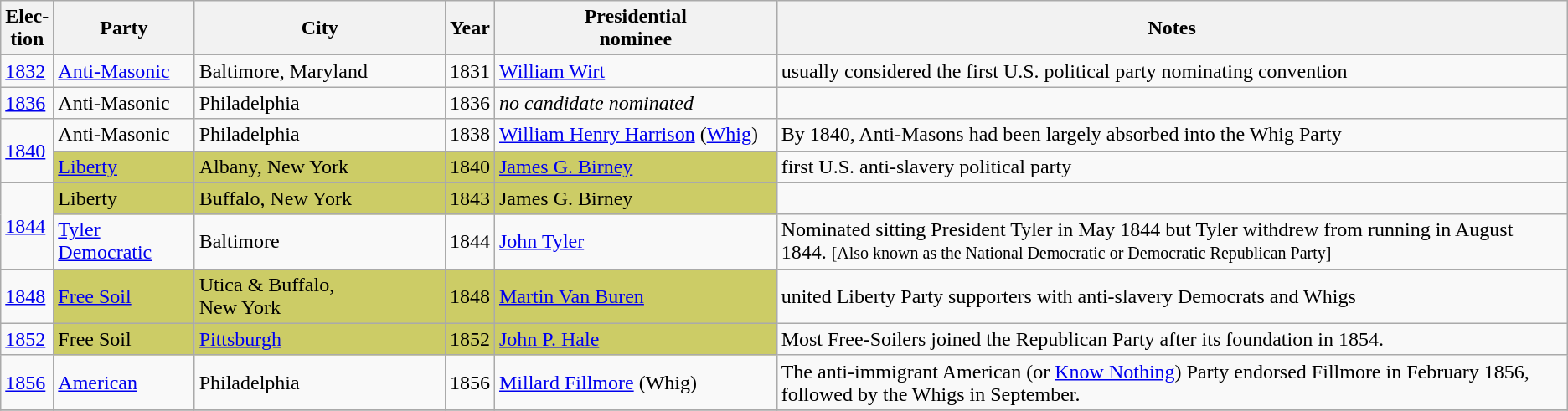<table class="wikitable">
<tr>
<th>Elec-<br>tion</th>
<th width="9%">Party</th>
<th width="16%">City</th>
<th>Year</th>
<th width="18%">Presidential<br> nominee</th>
<th>Notes</th>
</tr>
<tr>
<td><a href='#'>1832</a></td>
<td><a href='#'>Anti-Masonic</a></td>
<td>Baltimore, Maryland</td>
<td>1831</td>
<td><a href='#'>William Wirt</a></td>
<td>usually considered the first U.S. political party nominating convention</td>
</tr>
<tr>
<td><a href='#'>1836</a></td>
<td>Anti-Masonic</td>
<td>Philadelphia</td>
<td>1836</td>
<td><em>no candidate nominated</em></td>
<td></td>
</tr>
<tr>
<td rowspan = "2"><a href='#'>1840</a></td>
<td>Anti-Masonic</td>
<td>Philadelphia</td>
<td>1838</td>
<td><a href='#'>William Henry Harrison</a> (<a href='#'>Whig</a>)</td>
<td>By 1840, Anti-Masons had been largely absorbed into the Whig Party</td>
</tr>
<tr>
<td style="background:#cccc66"><a href='#'>Liberty</a></td>
<td style="background:#cccc66">Albany, New York</td>
<td style="background:#cccc66">1840</td>
<td style="background:#cccc66"><a href='#'>James G. Birney</a></td>
<td>first U.S. anti-slavery political party</td>
</tr>
<tr>
<td rowspan = "2"><a href='#'>1844</a></td>
<td style="background:#cccc66">Liberty</td>
<td style="background:#cccc66">Buffalo, New York</td>
<td style="background:#cccc66">1843</td>
<td style="background:#cccc66">James G. Birney</td>
</tr>
<tr>
<td><a href='#'>Tyler Democratic</a></td>
<td>Baltimore</td>
<td>1844</td>
<td><a href='#'>John Tyler</a></td>
<td>Nominated sitting President Tyler in May 1844 but Tyler withdrew from running in August 1844. <small>[Also known as the National Democratic or Democratic Republican Party] </small></td>
</tr>
<tr>
<td><a href='#'>1848</a></td>
<td style="background:#cccc66"><a href='#'>Free Soil</a></td>
<td style="background:#cccc66">Utica & Buffalo,<br> New York</td>
<td style="background:#cccc66">1848</td>
<td style="background:#cccc66"><a href='#'>Martin Van Buren</a></td>
<td>united Liberty Party supporters with anti-slavery Democrats and Whigs</td>
</tr>
<tr>
<td><a href='#'>1852</a></td>
<td style="background:#cccc66">Free Soil</td>
<td style="background:#cccc66"><a href='#'>Pittsburgh</a></td>
<td style="background:#cccc66">1852</td>
<td style="background:#cccc66"><a href='#'>John P. Hale</a></td>
<td>Most Free-Soilers joined the Republican Party after its foundation in 1854.</td>
</tr>
<tr>
<td><a href='#'>1856</a></td>
<td><a href='#'>American</a></td>
<td>Philadelphia</td>
<td>1856</td>
<td><a href='#'>Millard Fillmore</a> (Whig)</td>
<td>The anti-immigrant American (or <a href='#'>Know Nothing</a>) Party endorsed Fillmore in February 1856, followed by the Whigs in September.</td>
</tr>
<tr>
</tr>
</table>
